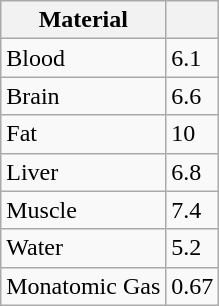<table class="wikitable">
<tr>
<th>Material</th>
<th></th>
</tr>
<tr>
<td>Blood</td>
<td>6.1</td>
</tr>
<tr>
<td>Brain</td>
<td>6.6</td>
</tr>
<tr>
<td>Fat</td>
<td>10</td>
</tr>
<tr>
<td>Liver</td>
<td>6.8</td>
</tr>
<tr>
<td>Muscle</td>
<td>7.4</td>
</tr>
<tr>
<td>Water</td>
<td>5.2</td>
</tr>
<tr>
<td>Monatomic Gas</td>
<td>0.67</td>
</tr>
</table>
